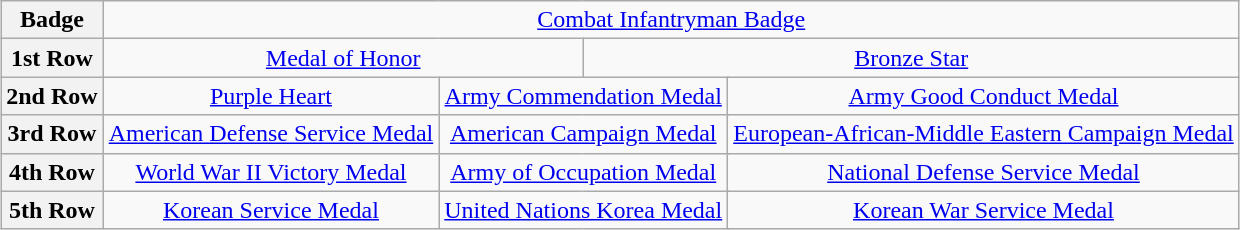<table class="wikitable" style="margin:1em auto; text-align:center;">
<tr>
<th>Badge</th>
<td colspan="12"><a href='#'>Combat Infantryman Badge</a> <br></td>
</tr>
<tr>
<th>1st Row</th>
<td colspan="6"><a href='#'>Medal of Honor</a></td>
<td colspan="6"><a href='#'>Bronze Star</a> <br></td>
</tr>
<tr>
<th>2nd Row</th>
<td colspan="4"><a href='#'>Purple Heart</a></td>
<td colspan="4"><a href='#'>Army Commendation Medal</a></td>
<td colspan="4"><a href='#'>Army Good Conduct Medal</a> <br></td>
</tr>
<tr>
<th>3rd Row</th>
<td colspan="4"><a href='#'>American Defense Service Medal</a></td>
<td colspan="4"><a href='#'>American Campaign Medal</a></td>
<td colspan="4"><a href='#'>European-African-Middle Eastern Campaign Medal</a></td>
</tr>
<tr>
<th>4th Row</th>
<td colspan="4"><a href='#'>World War II Victory Medal</a></td>
<td colspan="4"><a href='#'>Army of Occupation Medal</a></td>
<td colspan="4"><a href='#'>National Defense Service Medal</a></td>
</tr>
<tr>
<th>5th Row</th>
<td colspan="4"><a href='#'>Korean Service Medal</a> <br></td>
<td colspan="4"><a href='#'>United Nations Korea Medal</a></td>
<td colspan="4"><a href='#'>Korean War Service Medal</a></td>
</tr>
</table>
